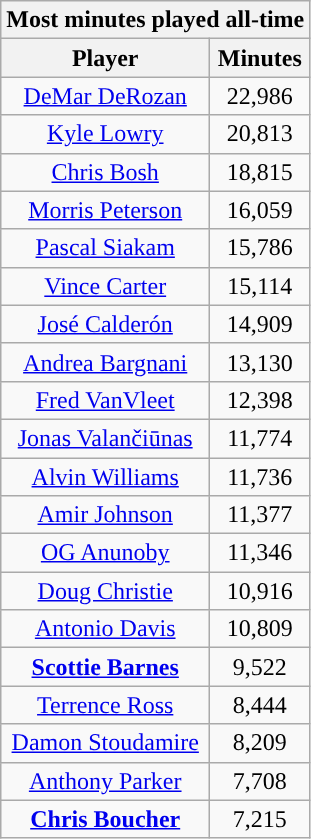<table class="wikitable sortable" style="text-align:center">
<tr>
<th colspan="2">Most minutes played all-time</th>
</tr>
<tr>
<th>Player</th>
<th>Minutes</th>
</tr>
<tr>
<td><a href='#'>DeMar DeRozan</a></td>
<td>22,986</td>
</tr>
<tr>
<td><a href='#'>Kyle Lowry</a></td>
<td>20,813</td>
</tr>
<tr>
<td><a href='#'>Chris Bosh</a></td>
<td>18,815</td>
</tr>
<tr>
<td><a href='#'>Morris Peterson</a></td>
<td>16,059</td>
</tr>
<tr>
<td><a href='#'>Pascal Siakam</a></td>
<td>15,786</td>
</tr>
<tr>
<td><a href='#'>Vince Carter</a></td>
<td>15,114</td>
</tr>
<tr>
<td><a href='#'>José Calderón</a></td>
<td>14,909</td>
</tr>
<tr>
<td><a href='#'>Andrea Bargnani</a></td>
<td>13,130</td>
</tr>
<tr>
<td><a href='#'>Fred VanVleet</a></td>
<td>12,398</td>
</tr>
<tr>
<td><a href='#'>Jonas Valančiūnas</a></td>
<td>11,774</td>
</tr>
<tr>
<td><a href='#'>Alvin Williams</a></td>
<td>11,736</td>
</tr>
<tr>
<td><a href='#'>Amir Johnson</a></td>
<td>11,377</td>
</tr>
<tr>
<td><a href='#'>OG Anunoby</a></td>
<td>11,346</td>
</tr>
<tr>
<td><a href='#'>Doug Christie</a></td>
<td>10,916</td>
</tr>
<tr>
<td><a href='#'>Antonio Davis</a></td>
<td>10,809</td>
</tr>
<tr>
<td><strong><a href='#'>Scottie Barnes</a></strong></td>
<td>9,522</td>
</tr>
<tr>
<td><a href='#'>Terrence Ross</a></td>
<td>8,444</td>
</tr>
<tr>
<td><a href='#'>Damon Stoudamire</a></td>
<td>8,209</td>
</tr>
<tr>
<td><a href='#'>Anthony Parker</a></td>
<td>7,708</td>
</tr>
<tr>
<td><strong><a href='#'>Chris Boucher</a></strong></td>
<td>7,215</td>
</tr>
</table>
